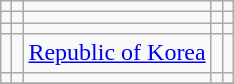<table class="wikitable">
<tr>
<td></td>
<td></td>
<td></td>
<td></td>
<td></td>
</tr>
<tr>
<td></td>
<td></td>
<td></td>
<td></td>
<td></td>
</tr>
<tr>
<td></td>
<td></td>
<td></td>
<td></td>
<td></td>
</tr>
<tr>
<td></td>
<td></td>
<td> <a href='#'>Republic of Korea</a></td>
<td></td>
<td></td>
</tr>
<tr>
<td></td>
<td></td>
<td></td>
<td></td>
<td></td>
</tr>
<tr>
</tr>
</table>
